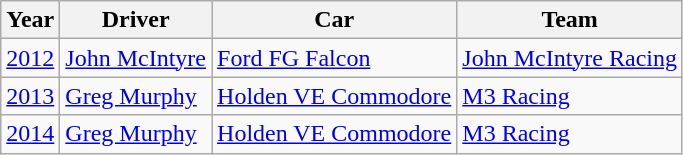<table class="wikitable">
<tr style="font-weight:bold">
<th>Year</th>
<th>Driver</th>
<th>Car</th>
<th>Team</th>
</tr>
<tr>
<td><a href='#'>2012</a></td>
<td> <a href='#'>John McIntyre</a></td>
<td><a href='#'>Ford FG Falcon</a></td>
<td><a href='#'>John McIntyre Racing</a></td>
</tr>
<tr>
<td><a href='#'>2013</a></td>
<td> <a href='#'>Greg Murphy</a></td>
<td><a href='#'>Holden VE Commodore</a></td>
<td><a href='#'>M3 Racing</a></td>
</tr>
<tr>
<td><a href='#'>2014</a></td>
<td> <a href='#'>Greg Murphy</a></td>
<td><a href='#'>Holden VE Commodore</a></td>
<td><a href='#'>M3 Racing</a></td>
</tr>
</table>
